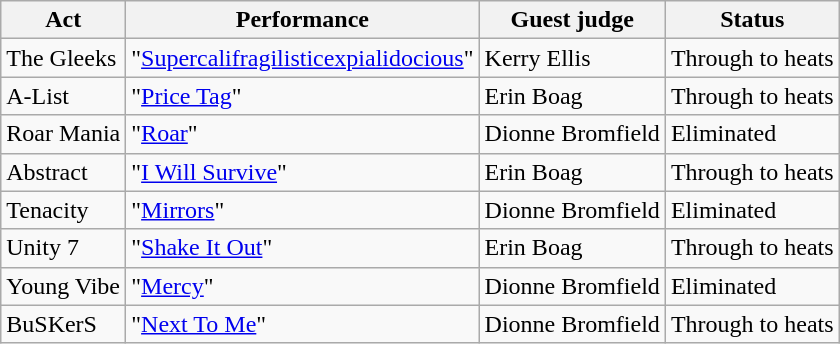<table class="wikitable">
<tr>
<th>Act</th>
<th>Performance</th>
<th>Guest judge</th>
<th>Status</th>
</tr>
<tr>
<td>The Gleeks</td>
<td>"<a href='#'>Supercalifragilisticexpialidocious</a>"</td>
<td>Kerry Ellis</td>
<td>Through to heats</td>
</tr>
<tr>
<td>A-List</td>
<td>"<a href='#'>Price Tag</a>"</td>
<td>Erin Boag</td>
<td>Through to heats</td>
</tr>
<tr>
<td>Roar Mania</td>
<td>"<a href='#'>Roar</a>"</td>
<td>Dionne Bromfield</td>
<td>Eliminated</td>
</tr>
<tr>
<td>Abstract</td>
<td>"<a href='#'>I Will Survive</a>"</td>
<td>Erin Boag</td>
<td>Through to heats</td>
</tr>
<tr>
<td>Tenacity</td>
<td>"<a href='#'>Mirrors</a>"</td>
<td>Dionne Bromfield</td>
<td>Eliminated</td>
</tr>
<tr>
<td>Unity 7</td>
<td>"<a href='#'>Shake It Out</a>"</td>
<td>Erin Boag</td>
<td>Through to heats</td>
</tr>
<tr>
<td>Young Vibe</td>
<td>"<a href='#'>Mercy</a>"</td>
<td>Dionne Bromfield</td>
<td>Eliminated</td>
</tr>
<tr>
<td>BuSKerS</td>
<td>"<a href='#'>Next To Me</a>"</td>
<td>Dionne Bromfield</td>
<td>Through to heats</td>
</tr>
</table>
